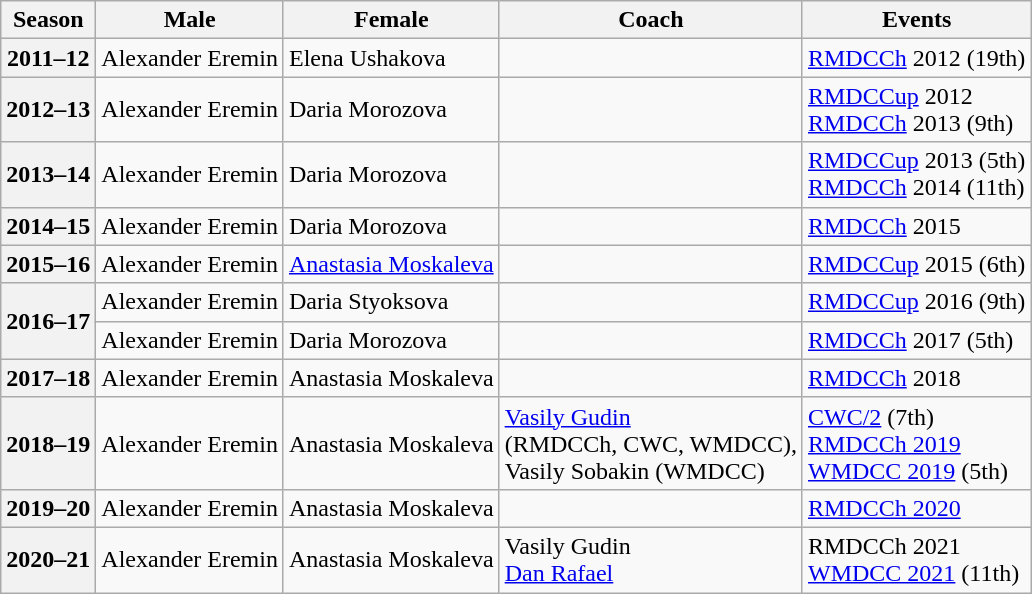<table class="wikitable">
<tr>
<th scope="col">Season</th>
<th scope="col">Male</th>
<th scope="col">Female</th>
<th scope="col">Coach</th>
<th scope="col">Events</th>
</tr>
<tr>
<th scope="row">2011–12</th>
<td>Alexander Eremin</td>
<td>Elena Ushakova</td>
<td></td>
<td><a href='#'>RMDCCh</a> 2012 (19th)</td>
</tr>
<tr>
<th scope="row">2012–13</th>
<td>Alexander Eremin</td>
<td>Daria Morozova</td>
<td></td>
<td><a href='#'>RMDCCup</a> 2012 <br><a href='#'>RMDCCh</a> 2013 (9th)</td>
</tr>
<tr>
<th scope="row">2013–14</th>
<td>Alexander Eremin</td>
<td>Daria Morozova</td>
<td></td>
<td><a href='#'>RMDCCup</a> 2013 (5th)<br><a href='#'>RMDCCh</a> 2014 (11th)</td>
</tr>
<tr>
<th scope="row">2014–15</th>
<td>Alexander Eremin</td>
<td>Daria Morozova</td>
<td></td>
<td><a href='#'>RMDCCh</a> 2015 </td>
</tr>
<tr>
<th scope="row">2015–16</th>
<td>Alexander Eremin</td>
<td><a href='#'>Anastasia Moskaleva</a></td>
<td></td>
<td><a href='#'>RMDCCup</a> 2015 (6th)</td>
</tr>
<tr>
<th scope="row" rowspan=2>2016–17</th>
<td>Alexander Eremin</td>
<td>Daria Styoksova</td>
<td></td>
<td><a href='#'>RMDCCup</a> 2016 (9th)</td>
</tr>
<tr>
<td>Alexander Eremin</td>
<td>Daria Morozova</td>
<td></td>
<td><a href='#'>RMDCCh</a> 2017 (5th)</td>
</tr>
<tr>
<th scope="row">2017–18</th>
<td>Alexander Eremin</td>
<td>Anastasia Moskaleva</td>
<td></td>
<td><a href='#'>RMDCCh</a> 2018 </td>
</tr>
<tr>
<th scope="row">2018–19</th>
<td>Alexander Eremin</td>
<td>Anastasia Moskaleva</td>
<td><a href='#'>Vasily Gudin</a><br>(RMDCCh, CWC, WMDCC),<br>Vasily Sobakin (WMDCC)</td>
<td><a href='#'>CWC/2</a> (7th)<br><a href='#'>RMDCCh 2019</a> <br><a href='#'>WMDCC 2019</a> (5th)</td>
</tr>
<tr>
<th scope="row">2019–20</th>
<td>Alexander Eremin</td>
<td>Anastasia Moskaleva</td>
<td></td>
<td><a href='#'>RMDCCh 2020</a> </td>
</tr>
<tr>
<th scope="row">2020–21</th>
<td>Alexander Eremin</td>
<td>Anastasia Moskaleva</td>
<td>Vasily Gudin <br> <a href='#'>Dan Rafael</a></td>
<td>RMDCCh 2021  <br> <a href='#'>WMDCC 2021</a> (11th)</td>
</tr>
</table>
